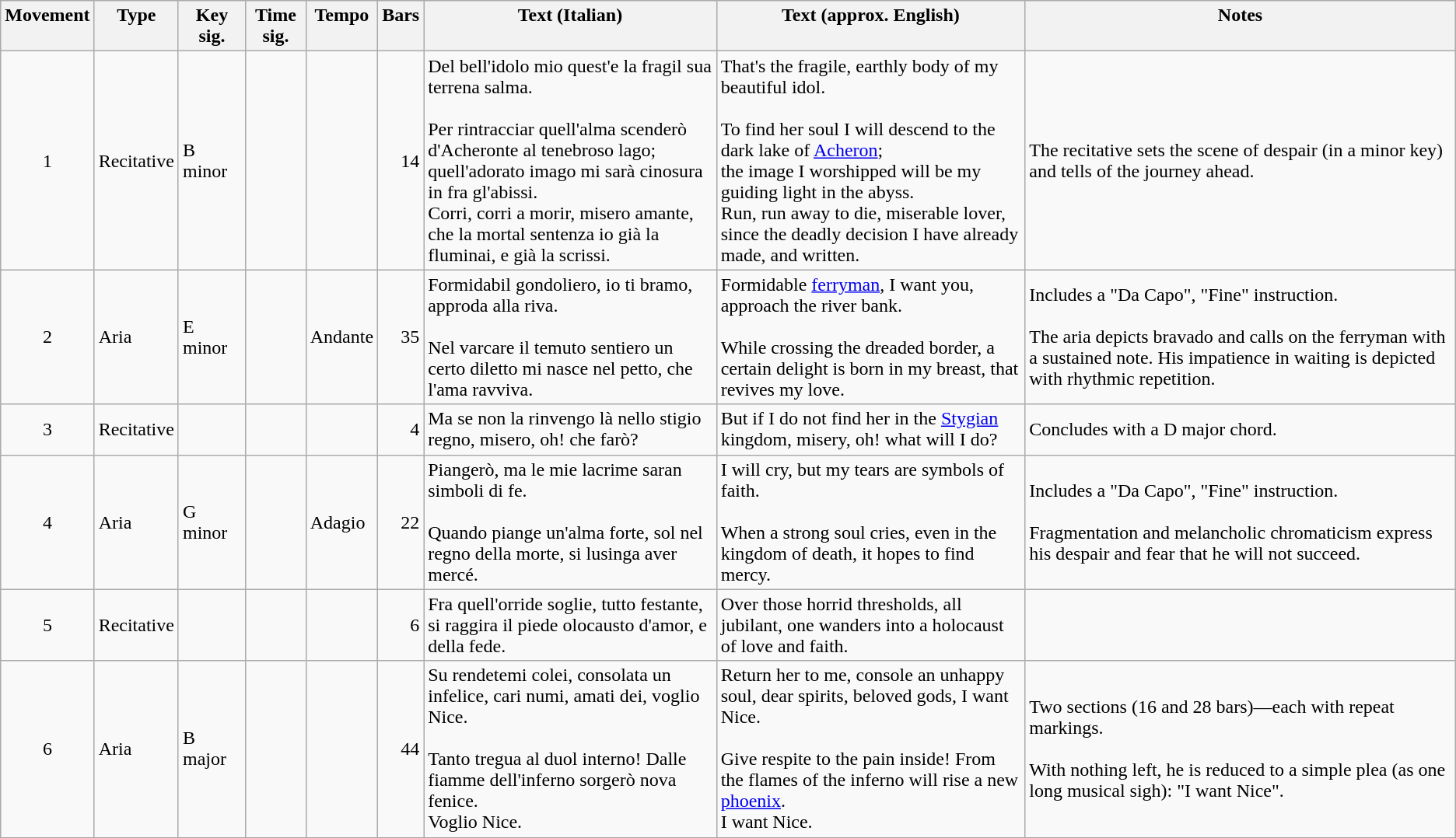<table class="wikitable" border="1">
<tr>
<th bgcolor="ececec" valign="Top">Movement</th>
<th bgcolor="ececec" valign="Top">Type</th>
<th bgcolor="ececec" valign="Top" width="50px">Key sig.</th>
<th bgcolor="ececec" valign="Top">Time sig.</th>
<th bgcolor="ececec" valign="Top">Tempo</th>
<th bgcolor="ececec" valign="Top">Bars</th>
<th bgcolor="ececec" valign="Top">Text (Italian)</th>
<th bgcolor="ececec" valign="Top">Text (approx. English)</th>
<th bgcolor="ececec" valign="Top">Notes</th>
</tr>
<tr>
<td align="center">1</td>
<td>Recitative</td>
<td>B minor</td>
<td align="center"></td>
<td></td>
<td align="right">14</td>
<td>Del bell'idolo mio quest'e la fragil sua terrena salma.<br><br>Per rintracciar quell'alma scenderò d'Acheronte al tenebroso lago;<br>
quell'adorato imago mi sarà cinosura in fra gl'abissi.<br>
Corri, corri a morir, misero amante,<br>
che la mortal sentenza io già la fluminai, e già la scrissi.</td>
<td>That's the fragile, earthly body of my beautiful idol.<br><br>To find her soul I will descend to the dark lake of <a href='#'>Acheron</a>;<br>
the image I worshipped will be my guiding light in the abyss.<br>
Run, run away to die, miserable lover,<br>
since the deadly decision I have already made, and written.</td>
<td>The recitative sets the scene of despair (in a minor key) and tells of the journey ahead.</td>
</tr>
<tr>
<td align="center">2</td>
<td>Aria</td>
<td>E minor</td>
<td align="center"></td>
<td>Andante</td>
<td align="right">35</td>
<td>Formidabil gondoliero, io ti bramo, approda alla riva.<br><br>Nel varcare il temuto sentiero un certo diletto mi nasce nel petto, che l'ama ravviva.</td>
<td>Formidable <a href='#'>ferryman</a>, I want you, approach the river bank.<br><br>While crossing the dreaded border, a certain delight is born in my breast, that revives my love.</td>
<td>Includes a "Da Capo", "Fine" instruction.<br><br>The aria depicts bravado and calls on the ferryman with a sustained note. His impatience in waiting is depicted with rhythmic repetition.</td>
</tr>
<tr>
<td align="center">3</td>
<td>Recitative</td>
<td></td>
<td align="center"></td>
<td></td>
<td align="right">4</td>
<td>Ma se non la rinvengo là nello stigio regno, misero, oh! che farò?</td>
<td>But if I do not find her in the <a href='#'>Stygian</a> kingdom, misery, oh! what will I do?</td>
<td>Concludes with a D major chord.</td>
</tr>
<tr>
<td align="center">4</td>
<td>Aria</td>
<td>G minor</td>
<td align="center"></td>
<td>Adagio</td>
<td align="right">22</td>
<td>Piangerò, ma le mie lacrime saran simboli di fe.<br><br>Quando piange un'alma forte, sol nel regno della morte, si lusinga aver mercé.</td>
<td>I will cry, but my tears are symbols of faith.<br><br>When a strong soul cries, even in the kingdom of death, it hopes to find mercy.</td>
<td>Includes a "Da Capo", "Fine" instruction.<br><br>Fragmentation and melancholic chromaticism express his despair and fear that he will not succeed.</td>
</tr>
<tr>
<td align="center">5</td>
<td>Recitative</td>
<td></td>
<td align="center"></td>
<td></td>
<td align="right">6</td>
<td>Fra quell'orride soglie, tutto festante, si raggira il piede olocausto d'amor, e della fede.</td>
<td>Over those horrid thresholds, all jubilant, one wanders into a holocaust of love and faith.</td>
<td></td>
</tr>
<tr>
<td align="center">6</td>
<td>Aria</td>
<td>B major</td>
<td align="center"></td>
<td></td>
<td align="right">44</td>
<td>Su rendetemi colei, consolata un infelice, cari numi, amati dei, voglio Nice.<br><br>Tanto tregua al duol interno! Dalle fiamme dell'inferno sorgerò nova fenice.<br>
Voglio Nice.</td>
<td>Return her to me, console an unhappy soul, dear spirits, beloved gods, I want Nice.<br><br>Give respite to the pain inside! From the flames of the inferno will rise a new <a href='#'>phoenix</a>.<br>
I want Nice.</td>
<td>Two sections (16 and 28 bars)—each with repeat markings.<br><br>With nothing left, he is reduced to a simple plea (as one long musical sigh): "I want Nice".</td>
</tr>
<tr>
</tr>
</table>
